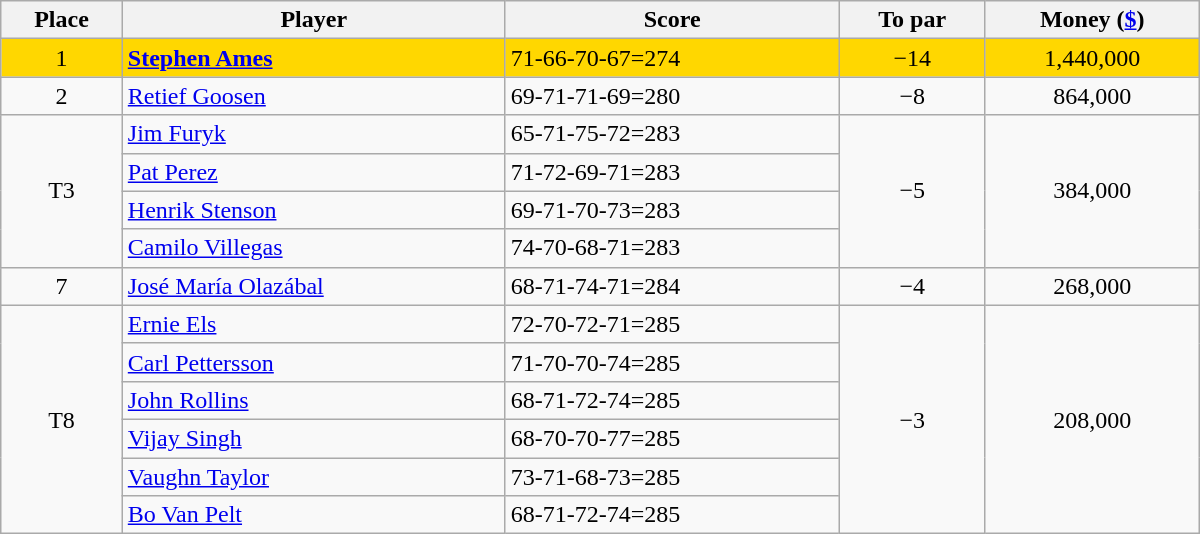<table class="wikitable" style="width:50em;margin-bottom:0;">
<tr>
<th>Place</th>
<th>Player</th>
<th>Score</th>
<th>To par</th>
<th>Money (<a href='#'>$</a>)</th>
</tr>
<tr style="background:gold">
<td align=center>1</td>
<td> <strong><a href='#'>Stephen Ames</a></strong></td>
<td>71-66-70-67=274</td>
<td align=center>−14</td>
<td align=center>1,440,000</td>
</tr>
<tr>
<td align=center>2</td>
<td> <a href='#'>Retief Goosen</a></td>
<td>69-71-71-69=280</td>
<td align=center>−8</td>
<td align=center>864,000</td>
</tr>
<tr>
<td rowspan=4 align=center>T3</td>
<td> <a href='#'>Jim Furyk</a></td>
<td>65-71-75-72=283</td>
<td rowspan=4 align=center>−5</td>
<td rowspan=4 align=center>384,000</td>
</tr>
<tr>
<td> <a href='#'>Pat Perez</a></td>
<td>71-72-69-71=283</td>
</tr>
<tr>
<td> <a href='#'>Henrik Stenson</a></td>
<td>69-71-70-73=283</td>
</tr>
<tr>
<td> <a href='#'>Camilo Villegas</a></td>
<td>74-70-68-71=283</td>
</tr>
<tr>
<td align=center>7</td>
<td> <a href='#'>José María Olazábal</a></td>
<td>68-71-74-71=284</td>
<td align=center>−4</td>
<td align=center>268,000</td>
</tr>
<tr>
<td rowspan=6 align=center>T8</td>
<td> <a href='#'>Ernie Els</a></td>
<td>72-70-72-71=285</td>
<td rowspan=6 align=center>−3</td>
<td rowspan=6 align=center>208,000</td>
</tr>
<tr>
<td> <a href='#'>Carl Pettersson</a></td>
<td>71-70-70-74=285</td>
</tr>
<tr>
<td> <a href='#'>John Rollins</a></td>
<td>68-71-72-74=285</td>
</tr>
<tr>
<td> <a href='#'>Vijay Singh</a></td>
<td>68-70-70-77=285</td>
</tr>
<tr>
<td> <a href='#'>Vaughn Taylor</a></td>
<td>73-71-68-73=285</td>
</tr>
<tr>
<td> <a href='#'>Bo Van Pelt</a></td>
<td>68-71-72-74=285</td>
</tr>
</table>
